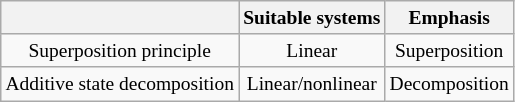<table class="wikitable" style="text-align:center; font-size:small;">
<tr>
<th></th>
<th>Suitable systems</th>
<th>Emphasis</th>
</tr>
<tr>
<td>Superposition principle</td>
<td>Linear</td>
<td>Superposition</td>
</tr>
<tr>
<td>Additive state decomposition</td>
<td>Linear/nonlinear</td>
<td>Decomposition</td>
</tr>
</table>
